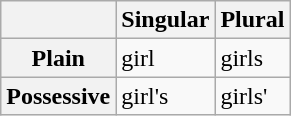<table class="wikitable">
<tr>
<th></th>
<th>Singular</th>
<th>Plural</th>
</tr>
<tr>
<th>Plain</th>
<td>girl</td>
<td>girls</td>
</tr>
<tr>
<th>Possessive</th>
<td>girl's</td>
<td>girls'</td>
</tr>
</table>
